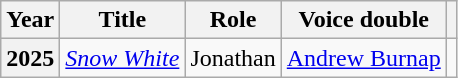<table class="wikitable sortable plainrowheaders">
<tr>
<th scope="col">Year</th>
<th scope="col">Title</th>
<th scope="col">Role</th>
<th scope="col" class="unsortable">Voice double</th>
<th scope="col" class="unsortable"></th>
</tr>
<tr>
<th scope="row">2025</th>
<td><a href='#'><em>Snow White</em></a></td>
<td>Jonathan</td>
<td><a href='#'>Andrew Burnap</a></td>
<td style="text-align:center"></td>
</tr>
</table>
